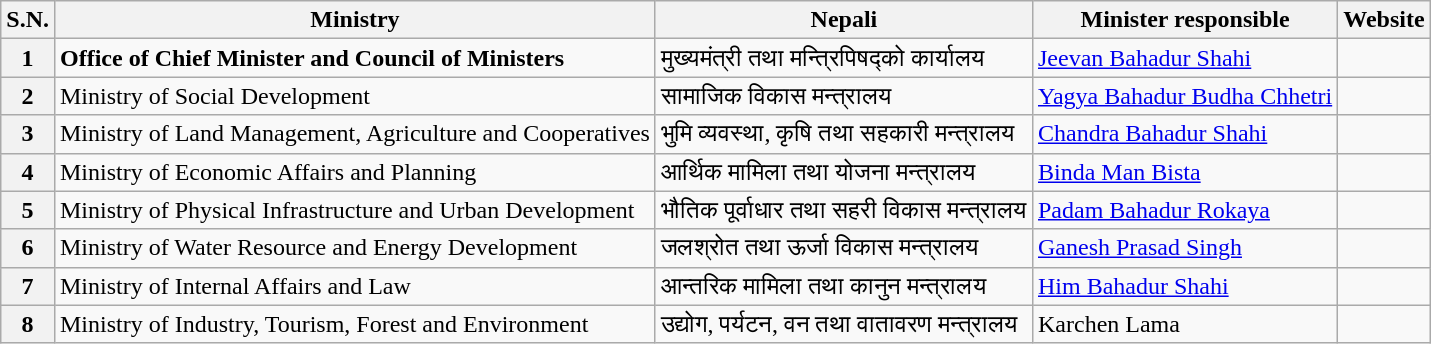<table class="wikitable">
<tr>
<th>S.N.</th>
<th>Ministry</th>
<th>Nepali</th>
<th>Minister responsible</th>
<th>Website</th>
</tr>
<tr>
<th>1</th>
<td><strong>Office of Chief Minister and Council of Ministers</strong></td>
<td>मुख्यमंत्री तथा मन्त्रिपिषद्को कार्यालय</td>
<td><a href='#'>Jeevan Bahadur Shahi</a></td>
<td></td>
</tr>
<tr>
<th>2</th>
<td>Ministry of Social Development</td>
<td>सामाजिक विकास मन्त्रालय</td>
<td><a href='#'>Yagya Bahadur Budha Chhetri</a></td>
<td></td>
</tr>
<tr>
<th>3</th>
<td>Ministry of Land Management, Agriculture and Cooperatives</td>
<td>भुमि व्यवस्था, कृषि तथा सहकारी मन्त्रालय</td>
<td><a href='#'>Chandra Bahadur Shahi</a></td>
<td></td>
</tr>
<tr>
<th>4</th>
<td>Ministry of Economic Affairs and Planning</td>
<td>आर्थिक मामिला तथा योजना मन्त्रालय</td>
<td><a href='#'>Binda Man Bista</a></td>
<td></td>
</tr>
<tr>
<th>5</th>
<td>Ministry of Physical Infrastructure and Urban Development</td>
<td>भौतिक पूर्वाधार तथा सहरी विकास मन्त्रालय</td>
<td><a href='#'>Padam Bahadur Rokaya</a></td>
<td></td>
</tr>
<tr>
<th>6</th>
<td>Ministry of Water Resource and Energy Development</td>
<td>जलश्रोत तथा ऊर्जा विकास मन्त्रालय</td>
<td><a href='#'>Ganesh Prasad Singh</a></td>
<td></td>
</tr>
<tr>
<th>7</th>
<td>Ministry of Internal Affairs and Law</td>
<td>आन्तरिक मामिला तथा कानुन मन्त्रालय</td>
<td><a href='#'>Him Bahadur Shahi</a></td>
<td></td>
</tr>
<tr>
<th>8</th>
<td>Ministry of Industry, Tourism, Forest and Environment</td>
<td>उद्योग, पर्यटन, वन तथा वातावरण मन्त्रालय</td>
<td>Karchen Lama</td>
<td></td>
</tr>
</table>
